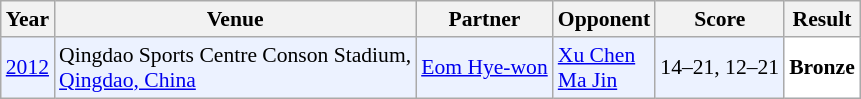<table class="sortable wikitable" style="font-size: 90%;">
<tr>
<th>Year</th>
<th>Venue</th>
<th>Partner</th>
<th>Opponent</th>
<th>Score</th>
<th>Result</th>
</tr>
<tr style="background:#ECF2FF">
<td align="center"><a href='#'>2012</a></td>
<td align="left">Qingdao Sports Centre Conson Stadium,<br><a href='#'>Qingdao, China</a></td>
<td align="left"> <a href='#'>Eom Hye-won</a></td>
<td align="left"> <a href='#'>Xu Chen</a> <br>  <a href='#'>Ma Jin</a></td>
<td align="left">14–21, 12–21</td>
<td style="text-align:left; background:white"> <strong>Bronze</strong></td>
</tr>
</table>
